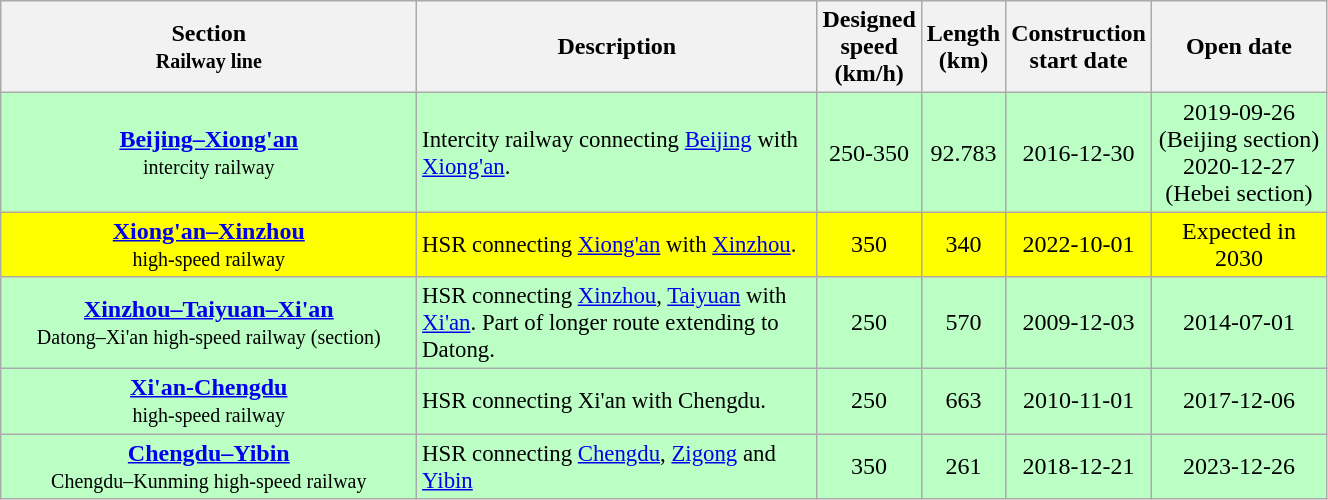<table class="wikitable sortable" width=70% style="font-size:100%;text-align: center;">
<tr>
<th width="270"><strong>Section</strong> <br> <small> Railway line </small></th>
<th><strong>Description</strong></th>
<th><strong>Designed <br> speed <br> (km/h)</strong> <br></th>
<th><strong>Length <br> (km)</strong> <br></th>
<th><strong>Construction <br> start date</strong> <br></th>
<th><strong>Open date</strong> <br></th>
</tr>
<tr style="background:#bcffc5;">
<td><strong><a href='#'>Beijing–Xiong'an</a></strong><br><small>intercity railway</small></td>
<td style="font-size:95%; text-align:left">Intercity railway connecting <a href='#'>Beijing</a> with <a href='#'>Xiong'an</a>.</td>
<td>250-350</td>
<td>92.783</td>
<td>2016-12-30</td>
<td>2019-09-26 (Beijing section)<br>2020-12-27 (Hebei section)</td>
</tr>
<tr style="background:#FFFF00">
<td><strong><a href='#'>Xiong'an–Xinzhou</a></strong> <br><small>high-speed railway</small></td>
<td style="font-size:95%; text-align:left">HSR connecting <a href='#'>Xiong'an</a> with <a href='#'>Xinzhou</a>.</td>
<td>350</td>
<td>340</td>
<td>2022-10-01</td>
<td>Expected in 2030</td>
</tr>
<tr style="background:#bcffc5;">
<td><strong><a href='#'>Xinzhou–Taiyuan–Xi'an</a></strong> <br> <small>Datong–Xi'an high-speed railway (section)</small></td>
<td style="font-size:95%; text-align:left">HSR connecting <a href='#'>Xinzhou</a>, <a href='#'>Taiyuan</a> with <a href='#'>Xi'an</a>. Part of longer route extending to Datong.</td>
<td>250</td>
<td>570</td>
<td>2009-12-03 </td>
<td>2014-07-01</td>
</tr>
<tr style="background:#bcffc5;">
<td><strong><a href='#'>Xi'an-Chengdu</a></strong> <br><small>high-speed railway</small></td>
<td style="font-size:95%; text-align:left">HSR connecting Xi'an with Chengdu.</td>
<td>250</td>
<td>663</td>
<td>2010-11-01 </td>
<td>2017-12-06 </td>
</tr>
<tr style="background:#bcffc5;">
<td><strong><a href='#'>Chengdu–Yibin</a></strong> <br> <small> Chengdu–Kunming high-speed railway </small></td>
<td style="font-size:95%; text-align:left">HSR connecting <a href='#'>Chengdu</a>, <a href='#'>Zigong</a> and <a href='#'>Yibin</a></td>
<td>350</td>
<td>261</td>
<td>2018-12-21</td>
<td>2023-12-26</td>
</tr>
</table>
